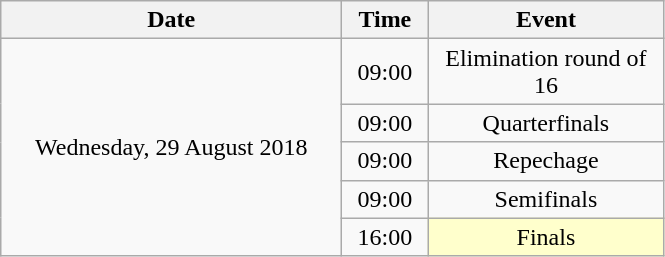<table class = "wikitable" style="text-align:center;">
<tr>
<th width=220>Date</th>
<th width=50>Time</th>
<th width=150>Event</th>
</tr>
<tr>
<td rowspan=5>Wednesday, 29 August 2018</td>
<td>09:00</td>
<td>Elimination round of 16</td>
</tr>
<tr>
<td>09:00</td>
<td>Quarterfinals</td>
</tr>
<tr>
<td>09:00</td>
<td>Repechage</td>
</tr>
<tr>
<td>09:00</td>
<td>Semifinals</td>
</tr>
<tr>
<td>16:00</td>
<td bgcolor=ffffcc>Finals</td>
</tr>
</table>
